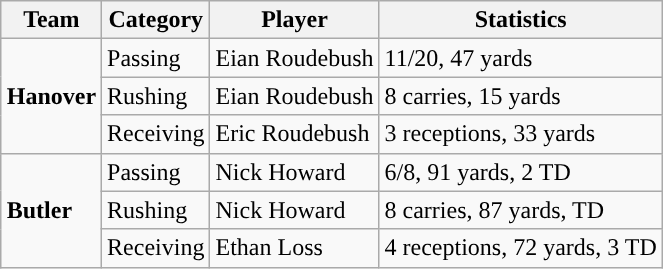<table class="wikitable" style="float: right;">
<tr>
<th>Team</th>
<th>Category</th>
<th>Player</th>
<th>Statistics</th>
</tr>
<tr>
<td rowspan=3><strong>Hanover</strong></td>
<td>Passing</td>
<td>Eian Roudebush</td>
<td>11/20, 47 yards</td>
</tr>
<tr>
<td>Rushing</td>
<td>Eian Roudebush</td>
<td>8 carries, 15 yards</td>
</tr>
<tr>
<td>Receiving</td>
<td>Eric Roudebush</td>
<td>3 receptions, 33 yards</td>
</tr>
<tr>
<td rowspan=3><strong>Butler</strong></td>
<td>Passing</td>
<td>Nick Howard</td>
<td>6/8, 91 yards, 2 TD</td>
</tr>
<tr>
<td>Rushing</td>
<td>Nick Howard</td>
<td>8 carries, 87 yards, TD</td>
</tr>
<tr>
<td>Receiving</td>
<td>Ethan Loss</td>
<td>4 receptions, 72 yards, 3 TD</td>
</tr>
</table>
